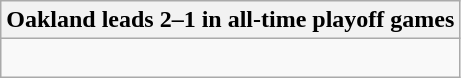<table class="wikitable collapsible collapsed">
<tr>
<th>Oakland leads 2–1 in all-time playoff games</th>
</tr>
<tr>
<td><br>

</td>
</tr>
</table>
